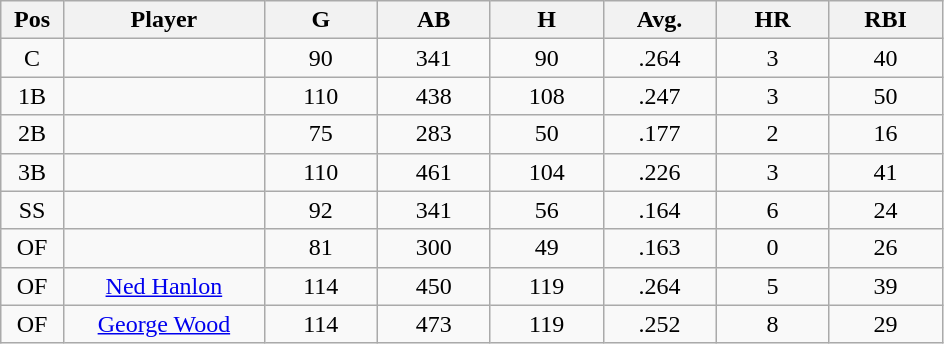<table class="wikitable sortable">
<tr>
<th bgcolor="#DDDDFF" width="5%">Pos</th>
<th bgcolor="#DDDDFF" width="16%">Player</th>
<th bgcolor="#DDDDFF" width="9%">G</th>
<th bgcolor="#DDDDFF" width="9%">AB</th>
<th bgcolor="#DDDDFF" width="9%">H</th>
<th bgcolor="#DDDDFF" width="9%">Avg.</th>
<th bgcolor="#DDDDFF" width="9%">HR</th>
<th bgcolor="#DDDDFF" width="9%">RBI</th>
</tr>
<tr align="center">
<td>C</td>
<td></td>
<td>90</td>
<td>341</td>
<td>90</td>
<td>.264</td>
<td>3</td>
<td>40</td>
</tr>
<tr align="center">
<td>1B</td>
<td></td>
<td>110</td>
<td>438</td>
<td>108</td>
<td>.247</td>
<td>3</td>
<td>50</td>
</tr>
<tr align="center">
<td>2B</td>
<td></td>
<td>75</td>
<td>283</td>
<td>50</td>
<td>.177</td>
<td>2</td>
<td>16</td>
</tr>
<tr align="center">
<td>3B</td>
<td></td>
<td>110</td>
<td>461</td>
<td>104</td>
<td>.226</td>
<td>3</td>
<td>41</td>
</tr>
<tr align="center">
<td>SS</td>
<td></td>
<td>92</td>
<td>341</td>
<td>56</td>
<td>.164</td>
<td>6</td>
<td>24</td>
</tr>
<tr align="center">
<td>OF</td>
<td></td>
<td>81</td>
<td>300</td>
<td>49</td>
<td>.163</td>
<td>0</td>
<td>26</td>
</tr>
<tr align=center>
<td>OF</td>
<td><a href='#'>Ned Hanlon</a></td>
<td>114</td>
<td>450</td>
<td>119</td>
<td>.264</td>
<td>5</td>
<td>39</td>
</tr>
<tr align=center>
<td>OF</td>
<td><a href='#'>George Wood</a></td>
<td>114</td>
<td>473</td>
<td>119</td>
<td>.252</td>
<td>8</td>
<td>29</td>
</tr>
</table>
